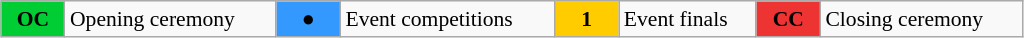<table class="wikitable" style="margin:0.5em auto; font-size:90%;position:relative;width:54%;">
<tr>
<td style="width:2.5em; background:#00cc33; text-align:center"><strong>OC</strong></td>
<td>Opening ceremony</td>
<td style="width:2.5em; background:#3399ff; text-align:center">●</td>
<td>Event competitions</td>
<td style="width:2.5em; background:#ffcc00; text-align:center"><strong>1</strong></td>
<td>Event finals</td>
<td style="width:2.5em; background:#ee3333; text-align:center"><strong>CC</strong></td>
<td>Closing ceremony</td>
</tr>
</table>
